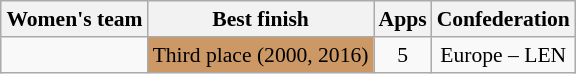<table class="wikitable" style="text-align: center; font-size: 90%; margin-left: 1em;">
<tr>
<th>Women's team</th>
<th>Best finish</th>
<th>Apps</th>
<th>Confederation</th>
</tr>
<tr>
<td style="text-align: left;"></td>
<td style="background-color: #cc9966; text-align: left;">Third place (2000, 2016)</td>
<td>5</td>
<td>Europe – LEN</td>
</tr>
</table>
